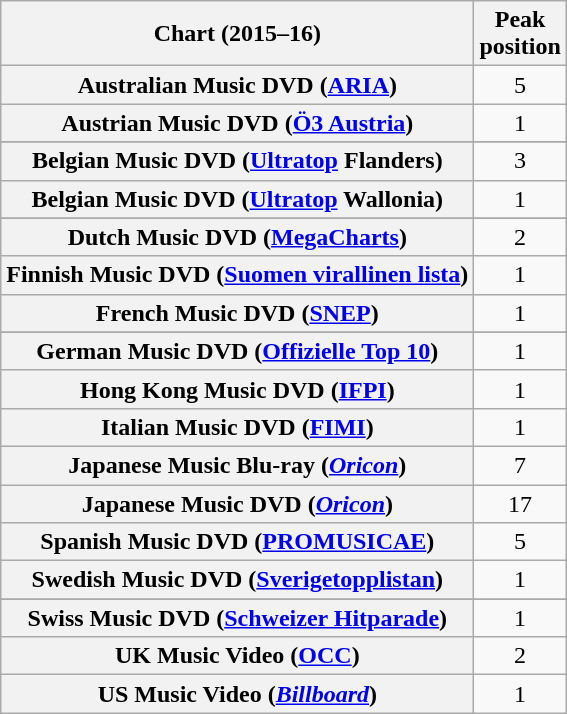<table class="wikitable sortable plainrowheaders" style="text-align:center">
<tr>
<th>Chart (2015–16)</th>
<th>Peak<br>position</th>
</tr>
<tr>
<th scope="row">Australian Music DVD (<a href='#'>ARIA</a>)</th>
<td>5</td>
</tr>
<tr>
<th scope="row">Austrian Music DVD (<a href='#'>Ö3 Austria</a>)</th>
<td>1</td>
</tr>
<tr>
</tr>
<tr>
<th scope="row">Belgian Music DVD (<a href='#'>Ultratop</a> Flanders)</th>
<td>3</td>
</tr>
<tr>
<th scope="row">Belgian Music DVD (<a href='#'>Ultratop</a> Wallonia)</th>
<td>1</td>
</tr>
<tr>
</tr>
<tr>
<th scope="row">Dutch Music DVD (<a href='#'>MegaCharts</a>)</th>
<td>2</td>
</tr>
<tr>
<th scope="row">Finnish Music DVD (<a href='#'>Suomen virallinen lista</a>)</th>
<td>1</td>
</tr>
<tr>
<th scope="row">French Music DVD (<a href='#'>SNEP</a>)</th>
<td>1</td>
</tr>
<tr>
</tr>
<tr>
<th scope="row">German Music DVD (<a href='#'>Offizielle Top 10</a>)</th>
<td>1</td>
</tr>
<tr>
<th scope="row">Hong Kong Music DVD (<a href='#'>IFPI</a>)</th>
<td>1</td>
</tr>
<tr>
<th scope="row">Italian Music DVD (<a href='#'>FIMI</a>)</th>
<td>1</td>
</tr>
<tr>
<th scope="row">Japanese Music Blu-ray (<em><a href='#'>Oricon</a></em>)</th>
<td>7</td>
</tr>
<tr>
<th scope="row">Japanese Music DVD (<em><a href='#'>Oricon</a></em>)</th>
<td>17</td>
</tr>
<tr>
<th scope="row">Spanish Music DVD (<a href='#'>PROMUSICAE</a>)</th>
<td>5</td>
</tr>
<tr>
<th scope="row">Swedish Music DVD (<a href='#'>Sverigetopplistan</a>)</th>
<td>1</td>
</tr>
<tr>
</tr>
<tr>
<th scope="row">Swiss Music DVD (<a href='#'>Schweizer Hitparade</a>)</th>
<td>1</td>
</tr>
<tr>
<th scope="row">UK Music Video (<a href='#'>OCC</a>)</th>
<td>2</td>
</tr>
<tr>
<th scope="row">US Music Video (<a href='#'><em>Billboard</em></a>)</th>
<td>1</td>
</tr>
</table>
